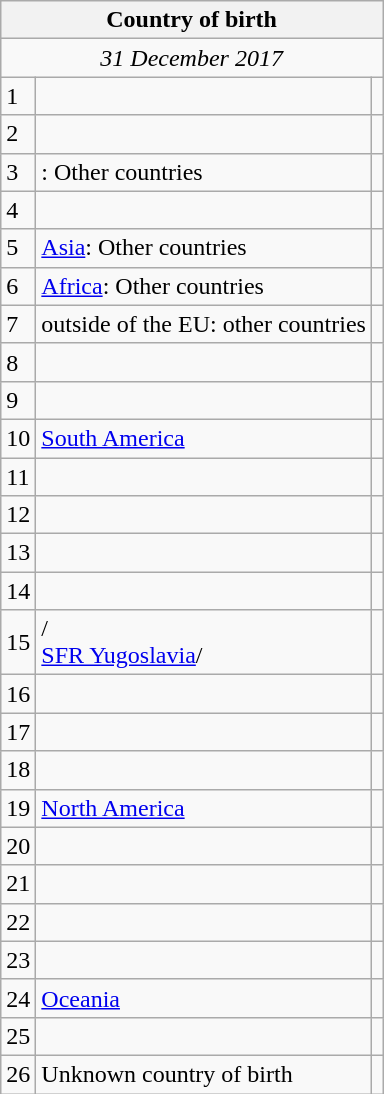<table class="wikitable collapsible collapsed">
<tr>
<th colspan=3>Country of birth</th>
</tr>
<tr>
<td colspan=3 style="text-align:center;"><em>31 December 2017</em></td>
</tr>
<tr>
<td>1</td>
<td></td>
<td align=right></td>
</tr>
<tr>
<td>2</td>
<td></td>
<td align=right></td>
</tr>
<tr>
<td>3</td>
<td>: Other countries</td>
<td align=right></td>
</tr>
<tr>
<td>4</td>
<td></td>
<td align=right></td>
</tr>
<tr>
<td>5</td>
<td><a href='#'>Asia</a>: Other countries</td>
<td align=right></td>
</tr>
<tr>
<td>6</td>
<td><a href='#'>Africa</a>: Other countries</td>
<td align=right></td>
</tr>
<tr>
<td>7</td>
<td> outside of the EU: other countries</td>
<td align=right></td>
</tr>
<tr>
<td>8</td>
<td></td>
<td align=right></td>
</tr>
<tr>
<td>9</td>
<td></td>
<td align=right></td>
</tr>
<tr>
<td>10</td>
<td><a href='#'>South America</a></td>
<td align=right></td>
</tr>
<tr>
<td>11</td>
<td></td>
<td align=right></td>
</tr>
<tr>
<td>12</td>
<td></td>
<td align=right></td>
</tr>
<tr>
<td>13</td>
<td></td>
<td align=right></td>
</tr>
<tr>
<td>14</td>
<td></td>
<td align=right></td>
</tr>
<tr>
<td>15</td>
<td>/<br><a href='#'>SFR Yugoslavia</a>/</td>
<td align=right></td>
</tr>
<tr>
<td>16</td>
<td></td>
<td align=right></td>
</tr>
<tr>
<td>17</td>
<td></td>
<td align=right></td>
</tr>
<tr>
<td>18</td>
<td></td>
<td align=right></td>
</tr>
<tr>
<td>19</td>
<td><a href='#'>North America</a></td>
<td align=right></td>
</tr>
<tr>
<td>20</td>
<td></td>
<td align=right></td>
</tr>
<tr>
<td>21</td>
<td></td>
<td align=right></td>
</tr>
<tr>
<td>22</td>
<td></td>
<td align=right></td>
</tr>
<tr>
<td>23</td>
<td></td>
<td align=right></td>
</tr>
<tr>
<td>24</td>
<td><a href='#'>Oceania</a></td>
<td align=right></td>
</tr>
<tr>
<td>25</td>
<td></td>
<td align=right></td>
</tr>
<tr>
<td>26</td>
<td>Unknown country of birth</td>
<td align=right></td>
</tr>
</table>
